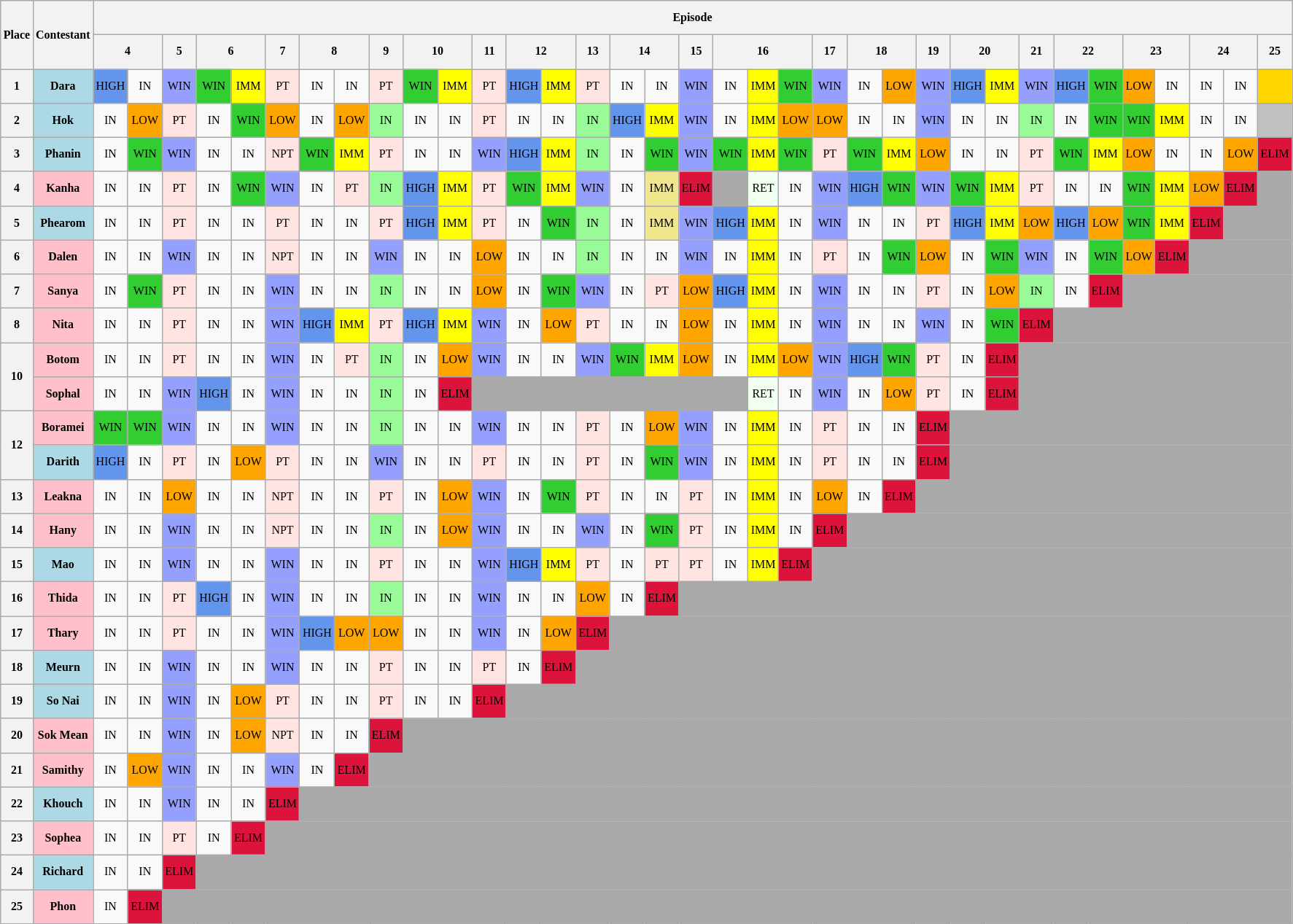<table class="wikitable" style="text-align: center; font-size: 8pt; line-height:26px;">
<tr>
<th rowspan="2">Place</th>
<th rowspan="2">Contestant</th>
<th colspan="56">Episode</th>
</tr>
<tr>
<th colspan="2">4</th>
<th>5</th>
<th colspan="2">6</th>
<th>7</th>
<th colspan="2">8</th>
<th>9</th>
<th colspan="2">10</th>
<th>11</th>
<th colspan="2">12</th>
<th>13</th>
<th colspan="2">14</th>
<th>15</th>
<th colspan="3">16</th>
<th>17</th>
<th colspan="2">18</th>
<th>19</th>
<th colspan="2">20</th>
<th>21</th>
<th colspan="2">22</th>
<th colspan="2">23</th>
<th colspan="2">24</th>
<th>25</th>
</tr>
<tr>
<th>1</th>
<th style="background:lightblue;">Dara</th>
<td style="background:cornflowerblue;">HIGH</td>
<td>IN</td>
<td style="background:#959FFD;">WIN</td>
<td style="background:limegreen;">WIN</td>
<td style="background:yellow;">IMM</td>
<td style="background:mistyrose;">PT</td>
<td>IN</td>
<td>IN</td>
<td style="background:mistyrose;">PT</td>
<td style="background:limegreen;">WIN</td>
<td style="background:yellow;">IMM</td>
<td style="background:mistyrose;">PT</td>
<td style="background:cornflowerblue;">HIGH</td>
<td style="background:yellow;">IMM</td>
<td style="background:mistyrose;">PT</td>
<td>IN</td>
<td>IN</td>
<td style="background:#959FFD;">WIN</td>
<td>IN</td>
<td style="background:yellow;">IMM</td>
<td style="background:limegreen;">WIN</td>
<td style="background:#959FFD;">WIN</td>
<td>IN</td>
<td style="background:orange;">LOW</td>
<td style="background:#959FFD;">WIN</td>
<td style="background:cornflowerblue;">HIGH</td>
<td style="background:yellow;">IMM</td>
<td style="background:#959FFD;">WIN</td>
<td style="background:cornflowerblue;">HIGH</td>
<td style="background:limegreen;">WIN</td>
<td style="background:orange;">LOW</td>
<td>IN</td>
<td>IN</td>
<td>IN</td>
<td style="background:gold;"></td>
</tr>
<tr>
<th>2</th>
<th style="background:lightblue;">Hok</th>
<td>IN</td>
<td style="background:orange;">LOW</td>
<td style="background:mistyrose;">PT</td>
<td>IN</td>
<td style="background:limegreen;">WIN</td>
<td style="background:orange;">LOW</td>
<td>IN</td>
<td style="background:orange;">LOW</td>
<td style="background:palegreen">IN</td>
<td>IN</td>
<td>IN</td>
<td style="background:mistyrose;">PT</td>
<td>IN</td>
<td>IN</td>
<td style="background:palegreen">IN</td>
<td style="background:cornflowerblue;">HIGH</td>
<td style="background:yellow;">IMM</td>
<td style="background:#959FFD;">WIN</td>
<td>IN</td>
<td style="background:yellow;">IMM</td>
<td style="background:orange;">LOW</td>
<td style="background:orange;">LOW</td>
<td>IN</td>
<td>IN</td>
<td style="background:#959FFD;">WIN</td>
<td>IN</td>
<td>IN</td>
<td style="background:palegreen">IN</td>
<td>IN</td>
<td style="background:limegreen;">WIN</td>
<td style="background:limegreen;">WIN</td>
<td style="background:yellow;">IMM</td>
<td>IN</td>
<td>IN</td>
<td style="background:silver;"></td>
</tr>
<tr>
<th>3</th>
<th style="background:lightblue;">Phanin</th>
<td>IN</td>
<td style="background:limegreen;">WIN</td>
<td style="background:#959FFD;">WIN</td>
<td>IN</td>
<td>IN</td>
<td style="background:mistyrose;">NPT</td>
<td style="background:limegreen;">WIN</td>
<td style="background:yellow;">IMM</td>
<td style="background:mistyrose;">PT</td>
<td>IN</td>
<td>IN</td>
<td style="background:#959FFD;">WIN</td>
<td style="background:cornflowerblue;">HIGH</td>
<td style="background:yellow;">IMM</td>
<td style="background:palegreen">IN</td>
<td>IN</td>
<td style="background:limegreen;">WIN</td>
<td style="background:#959FFD;">WIN</td>
<td style="background:limegreen;">WIN</td>
<td style="background:yellow;">IMM</td>
<td style="background:limegreen;">WIN</td>
<td style="background:mistyrose;">PT</td>
<td style="background:limegreen;">WIN</td>
<td style="background:yellow;">IMM</td>
<td style="background:orange;">LOW</td>
<td>IN</td>
<td>IN</td>
<td style="background:mistyrose;">PT</td>
<td style="background:limegreen;">WIN</td>
<td style="background:yellow;">IMM</td>
<td style="background:orange;">LOW</td>
<td>IN</td>
<td>IN</td>
<td style="background:orange;">LOW</td>
<td style="background:crimson;">ELIM</td>
</tr>
<tr>
<th>4</th>
<th style="background:pink;">Kanha</th>
<td>IN</td>
<td>IN</td>
<td style="background:mistyrose;">PT</td>
<td>IN</td>
<td style="background:limegreen;">WIN</td>
<td style="background:#959FFD;">WIN</td>
<td>IN</td>
<td style="background:mistyrose;">PT</td>
<td style="background:palegreen">IN</td>
<td style="background:cornflowerblue;">HIGH</td>
<td style="background:yellow;">IMM</td>
<td style="background:mistyrose;">PT</td>
<td style="background:limegreen;">WIN</td>
<td style="background:yellow;">IMM</td>
<td style="background:#959FFD;">WIN</td>
<td>IN</td>
<td style="background:khaki;">IMM</td>
<td style="background:crimson;">ELIM</td>
<td style="background:darkgrey;"></td>
<td style="background:honeydew;">RET</td>
<td>IN</td>
<td style="background:#959FFD;">WIN</td>
<td style="background:cornflowerblue;">HIGH</td>
<td style="background:limegreen;">WIN</td>
<td style="background:#959FFD;">WIN</td>
<td style="background:limegreen;">WIN</td>
<td style="background:yellow;">IMM</td>
<td style="background:mistyrose;">PT</td>
<td>IN</td>
<td>IN</td>
<td style="background:limegreen;">WIN</td>
<td style="background:yellow;">IMM</td>
<td style="background:orange;">LOW</td>
<td style="background:crimson;">ELIM</td>
<td colspan="3" style="background:darkgrey;"></td>
</tr>
<tr>
<th>5</th>
<th style="background:lightblue;">Phearom</th>
<td>IN</td>
<td>IN</td>
<td style="background:mistyrose;">PT</td>
<td>IN</td>
<td>IN</td>
<td style="background:mistyrose;">PT</td>
<td>IN</td>
<td>IN</td>
<td style="background:mistyrose;">PT</td>
<td style="background:cornflowerblue;">HIGH</td>
<td style="background:yellow;">IMM</td>
<td style="background:mistyrose;">PT</td>
<td>IN</td>
<td style="background:limegreen;">WIN</td>
<td style="background:palegreen">IN</td>
<td>IN</td>
<td style="background:khaki;">IMM</td>
<td style="background:#959FFD;">WIN</td>
<td style="background:cornflowerblue;">HIGH</td>
<td style="background:yellow;">IMM</td>
<td>IN</td>
<td style="background:#959FFD;">WIN</td>
<td>IN</td>
<td>IN</td>
<td style="background:mistyrose;">PT</td>
<td style="background:cornflowerblue;">HIGH</td>
<td style="background:yellow;">IMM</td>
<td style="background:orange;">LOW</td>
<td style="background:cornflowerblue;">HIGH</td>
<td style="background:orange;">LOW</td>
<td style="background:limegreen;">WIN</td>
<td style="background:yellow;">IMM</td>
<td style="background:crimson;">ELIM</td>
<td style="background:darkgrey;" colspan="40"></td>
</tr>
<tr>
<th>6</th>
<th style="background:pink;">Dalen</th>
<td>IN</td>
<td>IN</td>
<td style="background:#959FFD;">WIN</td>
<td>IN</td>
<td>IN</td>
<td style="background:mistyrose;">NPT</td>
<td>IN</td>
<td>IN</td>
<td style="background:#959FFD;">WIN</td>
<td>IN</td>
<td>IN</td>
<td style="background:orange;">LOW</td>
<td>IN</td>
<td>IN</td>
<td style="background:palegreen">IN</td>
<td>IN</td>
<td>IN</td>
<td style="background:#959FFD;">WIN</td>
<td>IN</td>
<td style="background:yellow;">IMM</td>
<td>IN</td>
<td style="background:mistyrose;">PT</td>
<td>IN</td>
<td style="background:limegreen;">WIN</td>
<td style="background:orange;">LOW</td>
<td>IN</td>
<td style="background:limegreen;">WIN</td>
<td style="background:#959FFD;">WIN</td>
<td>IN</td>
<td style="background:limegreen;">WIN</td>
<td style="background:orange;">LOW</td>
<td style="background:crimson;">ELIM</td>
<td style="background:darkgrey;" colspan="40"></td>
</tr>
<tr>
<th>7</th>
<th style="background:pink;">Sanya</th>
<td>IN</td>
<td style="background:limegreen;">WIN</td>
<td style="background:mistyrose;">PT</td>
<td>IN</td>
<td>IN</td>
<td style="background:#959FFD;">WIN</td>
<td>IN</td>
<td>IN</td>
<td style="background:palegreen">IN</td>
<td>IN</td>
<td>IN</td>
<td style="background:orange;">LOW</td>
<td>IN</td>
<td style="background:limegreen;">WIN</td>
<td style="background:#959FFD;">WIN</td>
<td>IN</td>
<td style="background:mistyrose;">PT</td>
<td style="background:orange;">LOW</td>
<td style="background:cornflowerblue;">HIGH</td>
<td style="background:yellow;">IMM</td>
<td>IN</td>
<td style="background:#959FFD;">WIN</td>
<td>IN</td>
<td>IN</td>
<td style="background:mistyrose;">PT</td>
<td>IN</td>
<td style="background:orange;">LOW</td>
<td style="background:palegreen">IN</td>
<td>IN</td>
<td style="background:crimson;">ELIM</td>
<td style="background:darkgrey;" colspan="40"></td>
</tr>
<tr>
<th>8</th>
<th style="background:pink;">Nita</th>
<td>IN</td>
<td>IN</td>
<td style="background:mistyrose;">PT</td>
<td>IN</td>
<td>IN</td>
<td style="background:#959FFD;">WIN</td>
<td style="background:cornflowerblue;">HIGH</td>
<td style="background:yellow;">IMM</td>
<td style="background:mistyrose;">PT</td>
<td style="background:cornflowerblue;">HIGH</td>
<td style="background:yellow;">IMM</td>
<td style="background:#959FFD;">WIN</td>
<td>IN</td>
<td style="background:orange;">LOW</td>
<td style="background:mistyrose;">PT</td>
<td>IN</td>
<td>IN</td>
<td style="background:orange;">LOW</td>
<td>IN</td>
<td style="background:yellow;">IMM</td>
<td>IN</td>
<td style="background:#959FFD;">WIN</td>
<td>IN</td>
<td>IN</td>
<td style="background:#959FFD;">WIN</td>
<td>IN</td>
<td style="background:limegreen;">WIN</td>
<td style="background:crimson;">ELIM</td>
<td style="background:darkgrey;" colspan="40"></td>
</tr>
<tr>
<th rowspan="2">10</th>
<th style="background:pink;">Botom</th>
<td>IN</td>
<td>IN</td>
<td style="background:mistyrose;">PT</td>
<td>IN</td>
<td>IN</td>
<td style="background:#959FFD;">WIN</td>
<td>IN</td>
<td style="background:mistyrose;">PT</td>
<td style="background:palegreen">IN</td>
<td>IN</td>
<td style="background:orange;">LOW</td>
<td style="background:#959FFD;">WIN</td>
<td>IN</td>
<td>IN</td>
<td style="background:#959FFD;">WIN</td>
<td style="background:limegreen;">WIN</td>
<td style="background:yellow;">IMM</td>
<td style="background:orange;">LOW</td>
<td>IN</td>
<td style="background:yellow;">IMM</td>
<td style="background:orange;">LOW</td>
<td style="background:#959FFD;">WIN</td>
<td style="background:cornflowerblue;">HIGH</td>
<td style="background:limegreen;">WIN</td>
<td style="background:mistyrose;">PT</td>
<td>IN</td>
<td style="background:crimson;">ELIM</td>
<td style="background:darkgrey;" colspan="40"></td>
</tr>
<tr>
<th style="background:pink;">Sophal</th>
<td>IN</td>
<td>IN</td>
<td style="background:#959FFD;">WIN</td>
<td style="background:cornflowerblue;">HIGH</td>
<td>IN</td>
<td style="background:#959FFD;">WIN</td>
<td>IN</td>
<td>IN</td>
<td style="background:palegreen">IN</td>
<td>IN</td>
<td style="background:crimson;">ELIM</td>
<td style="background:darkgrey;" colspan="8"></td>
<td style="background:honeydew;">RET</td>
<td>IN</td>
<td style="background:#959FFD;">WIN</td>
<td>IN</td>
<td style="background:orange;">LOW</td>
<td style="background:mistyrose;">PT</td>
<td>IN</td>
<td style="background:crimson;">ELIM</td>
<td style="background:darkgrey;" colspan="40"></td>
</tr>
<tr>
<th rowspan="2">12</th>
<th style="background:pink;">Boramei</th>
<td style="background:limegreen;">WIN</td>
<td style="background:limegreen;">WIN</td>
<td style="background:#959FFD;">WIN</td>
<td>IN</td>
<td>IN</td>
<td style="background:#959FFD;">WIN</td>
<td>IN</td>
<td>IN</td>
<td style="background:palegreen">IN</td>
<td>IN</td>
<td>IN</td>
<td style="background:#959FFD;">WIN</td>
<td>IN</td>
<td>IN</td>
<td style="background:mistyrose;">PT</td>
<td>IN</td>
<td style="background:orange;">LOW</td>
<td style="background:#959FFD;">WIN</td>
<td>IN</td>
<td style="background:yellow;">IMM</td>
<td>IN</td>
<td style="background:mistyrose;">PT</td>
<td>IN</td>
<td>IN</td>
<td style="background:crimson;">ELIM</td>
<td style="background:darkgrey;" colspan="40"></td>
</tr>
<tr>
<th style="background:lightblue;">Darith</th>
<td style="background:cornflowerblue;">HIGH</td>
<td>IN</td>
<td style="background:mistyrose;">PT</td>
<td>IN</td>
<td style="background:orange;">LOW</td>
<td style="background:mistyrose;">PT</td>
<td>IN</td>
<td>IN</td>
<td style="background:#959FFD;">WIN</td>
<td>IN</td>
<td>IN</td>
<td style="background:mistyrose;">PT</td>
<td>IN</td>
<td>IN</td>
<td style="background:mistyrose;">PT</td>
<td>IN</td>
<td style="background:limegreen;">WIN</td>
<td style="background:#959FFD;">WIN</td>
<td>IN</td>
<td style="background:yellow;">IMM</td>
<td>IN</td>
<td style="background:mistyrose;">PT</td>
<td>IN</td>
<td>IN</td>
<td style="background:crimson;">ELIM</td>
<td style="background:darkgrey;" colspan="40"></td>
</tr>
<tr>
<th>13</th>
<th style="background:pink;">Leakna</th>
<td>IN</td>
<td>IN</td>
<td style="background:orange;">LOW</td>
<td>IN</td>
<td>IN</td>
<td style="background:mistyrose;">NPT</td>
<td>IN</td>
<td>IN</td>
<td style="background:mistyrose;">PT</td>
<td>IN</td>
<td style="background:orange;">LOW</td>
<td style="background:#959FFD;">WIN</td>
<td>IN</td>
<td style="background:limegreen;">WIN</td>
<td style="background:mistyrose;">PT</td>
<td>IN</td>
<td>IN</td>
<td style="background:mistyrose;">PT</td>
<td>IN</td>
<td style="background:yellow;">IMM</td>
<td>IN</td>
<td style="background:orange;">LOW</td>
<td>IN</td>
<td style="background:crimson;">ELIM</td>
<td style="background:darkgrey;" colspan="40"></td>
</tr>
<tr>
<th>14</th>
<th style="background:pink;">Hany</th>
<td>IN</td>
<td>IN</td>
<td style="background:#959FFD;">WIN</td>
<td>IN</td>
<td>IN</td>
<td style="background:mistyrose;">NPT</td>
<td>IN</td>
<td>IN</td>
<td style="background:palegreen">IN</td>
<td>IN</td>
<td style="background:orange;">LOW</td>
<td style="background:#959FFD;">WIN</td>
<td>IN</td>
<td>IN</td>
<td style="background:#959FFD;">WIN</td>
<td>IN</td>
<td style="background:limegreen;">WIN</td>
<td style="background:mistyrose;">PT</td>
<td>IN</td>
<td style="background:yellow;">IMM</td>
<td>IN</td>
<td style="background:crimson;">ELIM</td>
<td style="background:darkgrey;" colspan="40"></td>
</tr>
<tr>
<th>15</th>
<th style="background:lightblue;">Mao</th>
<td>IN</td>
<td>IN</td>
<td style="background:#959FFD;">WIN</td>
<td>IN</td>
<td>IN</td>
<td style="background:#959FFD;">WIN</td>
<td>IN</td>
<td>IN</td>
<td style="background:mistyrose;">PT</td>
<td>IN</td>
<td>IN</td>
<td style="background:#959FFD;">WIN</td>
<td style="background:cornflowerblue;">HIGH</td>
<td style="background:yellow;">IMM</td>
<td style="background:mistyrose;">PT</td>
<td>IN</td>
<td style="background:mistyrose;">PT</td>
<td style="background:mistyrose;">PT</td>
<td>IN</td>
<td style="background:yellow;">IMM</td>
<td style="background:crimson;">ELIM</td>
<td style="background:darkgrey;" colspan="40"></td>
</tr>
<tr>
<th>16</th>
<th style="background:pink;">Thida</th>
<td>IN</td>
<td>IN</td>
<td style="background:mistyrose;">PT</td>
<td style="background:cornflowerblue;">HIGH</td>
<td>IN</td>
<td style="background:#959FFD;">WIN</td>
<td>IN</td>
<td>IN</td>
<td style="background:palegreen">IN</td>
<td>IN</td>
<td>IN</td>
<td style="background:#959FFD;">WIN</td>
<td>IN</td>
<td>IN</td>
<td style="background:orange;">LOW</td>
<td>IN</td>
<td style="background:crimson;">ELIM</td>
<td style="background:darkgrey;" colspan="40"></td>
</tr>
<tr>
<th>17</th>
<th style="background:pink;">Thary</th>
<td>IN</td>
<td>IN</td>
<td style="background:mistyrose;">PT</td>
<td>IN</td>
<td>IN</td>
<td style="background:#959FFD;">WIN</td>
<td style="background:cornflowerblue;">HIGH</td>
<td style="background:orange;">LOW</td>
<td style="background:orange;">LOW</td>
<td>IN</td>
<td>IN</td>
<td style="background:#959FFD;">WIN</td>
<td>IN</td>
<td style="background:orange;">LOW</td>
<td style="background:crimson;">ELIM</td>
<td style="background:darkgrey;" colspan="40"></td>
</tr>
<tr>
<th>18</th>
<th style="background:lightblue;">Meurn</th>
<td>IN</td>
<td>IN</td>
<td style="background:#959FFD;">WIN</td>
<td>IN</td>
<td>IN</td>
<td style="background:#959FFD;">WIN</td>
<td>IN</td>
<td>IN</td>
<td style="background:mistyrose;">PT</td>
<td>IN</td>
<td>IN</td>
<td style="background:mistyrose;">PT</td>
<td>IN</td>
<td style="background:crimson;">ELIM</td>
<td style="background:darkgrey;" colspan="40"></td>
</tr>
<tr>
<th>19</th>
<th style="background:lightblue;">So Nai</th>
<td>IN</td>
<td>IN</td>
<td style="background:#959FFD;">WIN</td>
<td>IN</td>
<td style="background:orange;">LOW</td>
<td style="background:mistyrose;">PT</td>
<td>IN</td>
<td>IN</td>
<td style="background:mistyrose;">PT</td>
<td>IN</td>
<td>IN</td>
<td style="background:crimson;">ELIM</td>
<td style="background:darkgrey;" colspan="40"></td>
</tr>
<tr>
<th>20</th>
<th style="background:pink;">Sok Mean</th>
<td>IN</td>
<td>IN</td>
<td style="background:#959FFD;">WIN</td>
<td>IN</td>
<td style="background:orange;">LOW</td>
<td style="background:mistyrose;">NPT</td>
<td>IN</td>
<td>IN</td>
<td style="background:crimson;">ELIM</td>
<td style="background:darkgrey;" colspan="40"></td>
</tr>
<tr>
<th>21</th>
<th style="background:pink;">Samithy</th>
<td>IN</td>
<td style="background:orange;">LOW</td>
<td style="background:#959FFD;">WIN</td>
<td>IN</td>
<td>IN</td>
<td style="background:#959FFD;">WIN</td>
<td>IN</td>
<td style="background:crimson;">ELIM</td>
<td style="background:darkgrey;" colspan="43"></td>
</tr>
<tr>
<th>22</th>
<th style="background:lightblue;">Khouch</th>
<td>IN</td>
<td>IN</td>
<td style="background:#959FFD;">WIN</td>
<td>IN</td>
<td>IN</td>
<td style="background:crimson;">ELIM</td>
<td style="background:darkgrey;" colspan="44"></td>
</tr>
<tr>
<th>23</th>
<th style="background:pink;">Sophea</th>
<td>IN</td>
<td>IN</td>
<td style="background:mistyrose;">PT</td>
<td>IN</td>
<td style="background:crimson;">ELIM</td>
<td style="background:darkgrey;" colspan="45"></td>
</tr>
<tr>
<th>24</th>
<th style="background:lightblue;">Richard</th>
<td>IN</td>
<td>IN</td>
<td style="background:crimson;">ELIM</td>
<td style="background:darkgrey;" colspan="46"></td>
</tr>
<tr>
<th>25</th>
<th style="background:pink;">Phon</th>
<td>IN</td>
<td style="background:crimson;">ELIM</td>
<td colspan="48" style="background:darkgrey;"></td>
</tr>
</table>
